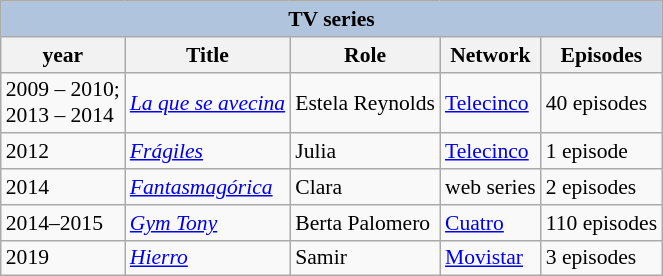<table class="wikitable" style="font-size: 90%;">
<tr>
<th colspan="5" style="background: LightSteelBlue;">TV series</th>
</tr>
<tr>
<th>year</th>
<th>Title</th>
<th>Role</th>
<th>Network</th>
<th>Episodes</th>
</tr>
<tr>
<td>2009 – 2010;<br>2013 – 2014</td>
<td><em><a href='#'>La que se avecina</a></em></td>
<td>Estela Reynolds</td>
<td><a href='#'>Telecinco</a></td>
<td>40 episodes</td>
</tr>
<tr>
<td>2012</td>
<td><em><a href='#'>Frágiles</a></em></td>
<td>Julia</td>
<td><a href='#'>Telecinco</a></td>
<td>1 episode</td>
</tr>
<tr>
<td>2014</td>
<td><em><a href='#'>Fantasmagórica</a></em></td>
<td>Clara</td>
<td>web series</td>
<td>2 episodes</td>
</tr>
<tr>
<td>2014–2015</td>
<td><em><a href='#'>Gym Tony</a></em></td>
<td>Berta Palomero</td>
<td><a href='#'>Cuatro</a></td>
<td>110 episodes</td>
</tr>
<tr>
<td>2019</td>
<td><em><a href='#'>Hierro</a></em></td>
<td>Samir</td>
<td><a href='#'>Movistar</a></td>
<td>3 episodes</td>
</tr>
</table>
